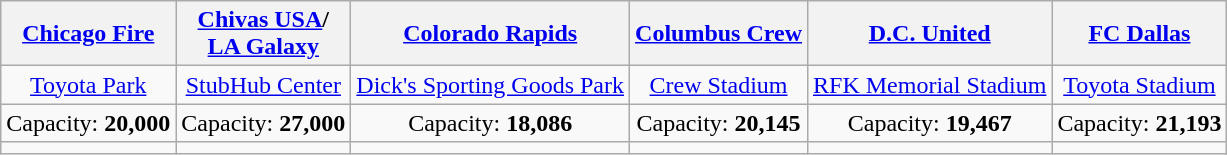<table class="wikitable" style="text-align:center">
<tr>
<th><a href='#'>Chicago Fire</a></th>
<th><a href='#'>Chivas USA</a>/<br><a href='#'>LA Galaxy</a></th>
<th><a href='#'>Colorado Rapids</a></th>
<th><a href='#'>Columbus Crew</a></th>
<th><a href='#'>D.C. United</a></th>
<th><a href='#'>FC Dallas</a></th>
</tr>
<tr>
<td><a href='#'>Toyota Park</a></td>
<td><a href='#'>StubHub Center</a></td>
<td><a href='#'>Dick's Sporting Goods Park</a></td>
<td><a href='#'>Crew Stadium</a></td>
<td><a href='#'>RFK Memorial Stadium</a></td>
<td><a href='#'>Toyota Stadium</a></td>
</tr>
<tr>
<td>Capacity: <strong>20,000</strong></td>
<td>Capacity: <strong>27,000</strong></td>
<td>Capacity: <strong>18,086</strong></td>
<td>Capacity: <strong>20,145</strong></td>
<td>Capacity: <strong>19,467</strong></td>
<td>Capacity: <strong>21,193</strong></td>
</tr>
<tr>
<td></td>
<td></td>
<td></td>
<td></td>
<td></td>
<td></td>
</tr>
</table>
